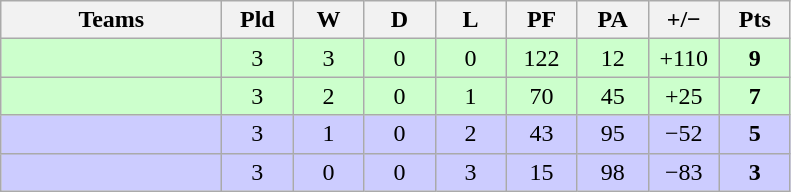<table class="wikitable" style="text-align: center;">
<tr>
<th width="140">Teams</th>
<th width="40">Pld</th>
<th width="40">W</th>
<th width="40">D</th>
<th width="40">L</th>
<th width="40">PF</th>
<th width="40">PA</th>
<th width="40">+/−</th>
<th width="40">Pts</th>
</tr>
<tr bgcolor=ccffcc>
<td align=left></td>
<td>3</td>
<td>3</td>
<td>0</td>
<td>0</td>
<td>122</td>
<td>12</td>
<td>+110</td>
<td><strong>9</strong></td>
</tr>
<tr bgcolor=ccffcc>
<td align=left></td>
<td>3</td>
<td>2</td>
<td>0</td>
<td>1</td>
<td>70</td>
<td>45</td>
<td>+25</td>
<td><strong>7</strong></td>
</tr>
<tr bgcolor=ccccff>
<td align=left></td>
<td>3</td>
<td>1</td>
<td>0</td>
<td>2</td>
<td>43</td>
<td>95</td>
<td>−52</td>
<td><strong>5</strong></td>
</tr>
<tr bgcolor=ccccff>
<td align=left></td>
<td>3</td>
<td>0</td>
<td>0</td>
<td>3</td>
<td>15</td>
<td>98</td>
<td>−83</td>
<td><strong>3</strong></td>
</tr>
</table>
